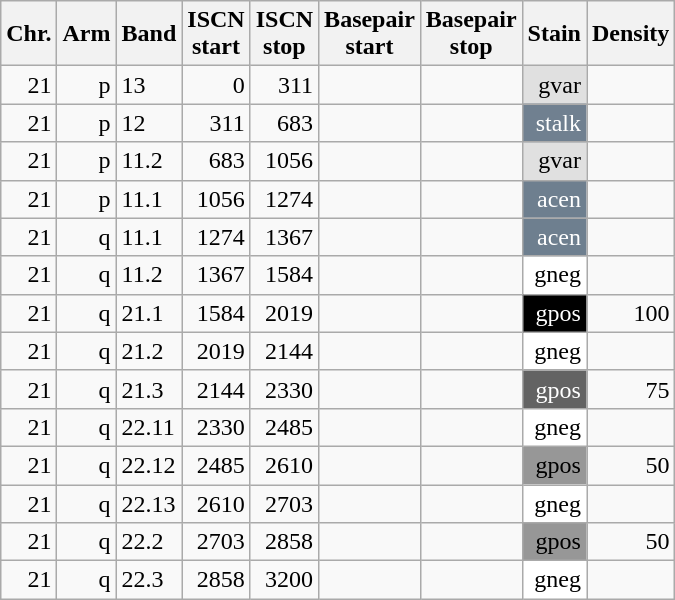<table class="wikitable" style="text-align:right">
<tr>
<th>Chr.</th>
<th>Arm</th>
<th>Band</th>
<th>ISCN<br>start</th>
<th>ISCN<br>stop</th>
<th>Basepair<br>start</th>
<th>Basepair<br>stop</th>
<th>Stain</th>
<th>Density</th>
</tr>
<tr>
<td>21</td>
<td>p</td>
<td style="text-align:left">13</td>
<td>0</td>
<td>311</td>
<td></td>
<td></td>
<td style="background:#e0e0e0">gvar</td>
<td></td>
</tr>
<tr>
<td>21</td>
<td>p</td>
<td style="text-align:left">12</td>
<td>311</td>
<td>683</td>
<td></td>
<td></td>
<td style="background:#708090; color:white;">stalk</td>
<td></td>
</tr>
<tr>
<td>21</td>
<td>p</td>
<td style="text-align:left">11.2</td>
<td>683</td>
<td>1056</td>
<td></td>
<td></td>
<td style="background:#e0e0e0">gvar</td>
<td></td>
</tr>
<tr>
<td>21</td>
<td>p</td>
<td style="text-align:left">11.1</td>
<td>1056</td>
<td>1274</td>
<td></td>
<td></td>
<td style="background:#6e7f8f; color:white;">acen</td>
<td></td>
</tr>
<tr>
<td>21</td>
<td>q</td>
<td style="text-align:left">11.1</td>
<td>1274</td>
<td>1367</td>
<td></td>
<td></td>
<td style="background:#6e7f8f; color:white;">acen</td>
<td></td>
</tr>
<tr>
<td>21</td>
<td>q</td>
<td style="text-align:left">11.2</td>
<td>1367</td>
<td>1584</td>
<td></td>
<td></td>
<td style="background:white">gneg</td>
<td></td>
</tr>
<tr>
<td>21</td>
<td>q</td>
<td style="text-align:left">21.1</td>
<td>1584</td>
<td>2019</td>
<td></td>
<td></td>
<td style="background:black; color:white;">gpos</td>
<td>100</td>
</tr>
<tr>
<td>21</td>
<td>q</td>
<td style="text-align:left">21.2</td>
<td>2019</td>
<td>2144</td>
<td></td>
<td></td>
<td style="background:white">gneg</td>
<td></td>
</tr>
<tr>
<td>21</td>
<td>q</td>
<td style="text-align:left">21.3</td>
<td>2144</td>
<td>2330</td>
<td></td>
<td></td>
<td style="background:#636363; color:white;">gpos</td>
<td>75</td>
</tr>
<tr>
<td>21</td>
<td>q</td>
<td style="text-align:left">22.11</td>
<td>2330</td>
<td>2485</td>
<td></td>
<td></td>
<td style="background:white">gneg</td>
<td></td>
</tr>
<tr>
<td>21</td>
<td>q</td>
<td style="text-align:left">22.12</td>
<td>2485</td>
<td>2610</td>
<td></td>
<td></td>
<td style="background:#979797">gpos</td>
<td>50</td>
</tr>
<tr>
<td>21</td>
<td>q</td>
<td style="text-align:left">22.13</td>
<td>2610</td>
<td>2703</td>
<td></td>
<td></td>
<td style="background:white">gneg</td>
<td></td>
</tr>
<tr>
<td>21</td>
<td>q</td>
<td style="text-align:left">22.2</td>
<td>2703</td>
<td>2858</td>
<td></td>
<td></td>
<td style="background:#979797">gpos</td>
<td>50</td>
</tr>
<tr>
<td>21</td>
<td>q</td>
<td style="text-align:left">22.3</td>
<td>2858</td>
<td>3200</td>
<td></td>
<td></td>
<td style="background:white">gneg</td>
<td></td>
</tr>
</table>
